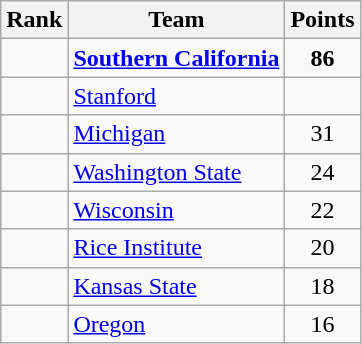<table class="wikitable sortable" style="text-align:center">
<tr>
<th>Rank</th>
<th>Team</th>
<th>Points</th>
</tr>
<tr>
<td></td>
<td align=left><strong><a href='#'>Southern California</a></strong></td>
<td><strong>86</strong></td>
</tr>
<tr>
<td></td>
<td align=left><a href='#'>Stanford</a></td>
<td></td>
</tr>
<tr>
<td></td>
<td align=left><a href='#'>Michigan</a></td>
<td>31</td>
</tr>
<tr>
<td></td>
<td align=left><a href='#'>Washington State</a></td>
<td>24</td>
</tr>
<tr>
<td></td>
<td align=left><a href='#'>Wisconsin</a></td>
<td>22</td>
</tr>
<tr>
<td></td>
<td align=left><a href='#'>Rice Institute</a></td>
<td>20</td>
</tr>
<tr>
<td></td>
<td align=left><a href='#'>Kansas State</a></td>
<td>18</td>
</tr>
<tr>
<td></td>
<td align=left><a href='#'>Oregon</a></td>
<td>16</td>
</tr>
</table>
